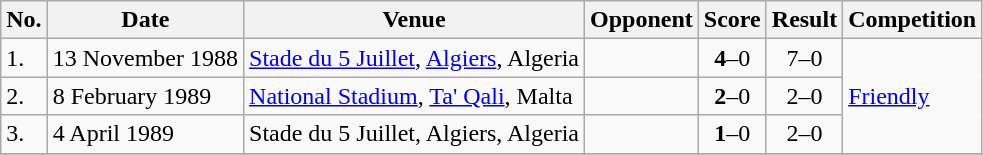<table class="wikitable">
<tr>
<th>No.</th>
<th>Date</th>
<th>Venue</th>
<th>Opponent</th>
<th>Score</th>
<th>Result</th>
<th>Competition</th>
</tr>
<tr>
<td>1.</td>
<td>13 November 1988</td>
<td><a href='#'>Stade du 5 Juillet</a>, <a href='#'>Algiers</a>, Algeria</td>
<td></td>
<td align=center><strong>4</strong>–0</td>
<td align=center>7–0</td>
<td rowspan=3><a href='#'>Friendly</a></td>
</tr>
<tr>
<td>2.</td>
<td>8 February 1989</td>
<td><a href='#'>National Stadium</a>, <a href='#'>Ta' Qali</a>, Malta</td>
<td></td>
<td align=center><strong>2</strong>–0</td>
<td align=center>2–0</td>
</tr>
<tr>
<td>3.</td>
<td>4 April 1989</td>
<td>Stade du 5 Juillet, Algiers, Algeria</td>
<td></td>
<td align=center><strong>1</strong>–0</td>
<td align=center>2–0</td>
</tr>
<tr>
</tr>
</table>
